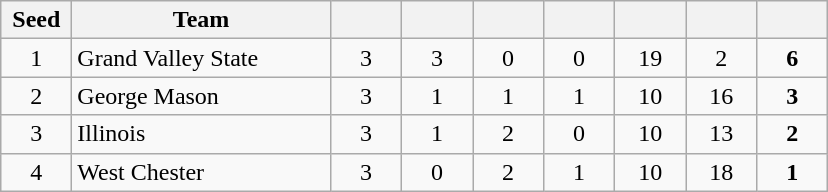<table class="wikitable" style="text-align:center;">
<tr>
<th width=40>Seed</th>
<th width=165>Team</th>
<th width=40></th>
<th width=40></th>
<th width=40></th>
<th width=40></th>
<th width=40></th>
<th width=40></th>
<th width=40></th>
</tr>
<tr>
<td>1</td>
<td style="text-align:left;">Grand Valley State</td>
<td>3</td>
<td>3</td>
<td>0</td>
<td>0</td>
<td>19</td>
<td>2</td>
<td><strong>6</strong></td>
</tr>
<tr>
<td>2</td>
<td style="text-align:left;">George Mason</td>
<td>3</td>
<td>1</td>
<td>1</td>
<td>1</td>
<td>10</td>
<td>16</td>
<td><strong>3</strong></td>
</tr>
<tr>
<td>3</td>
<td style="text-align:left;">Illinois</td>
<td>3</td>
<td>1</td>
<td>2</td>
<td>0</td>
<td>10</td>
<td>13</td>
<td><strong>2</strong></td>
</tr>
<tr>
<td>4</td>
<td style="text-align:left;">West Chester</td>
<td>3</td>
<td>0</td>
<td>2</td>
<td>1</td>
<td>10</td>
<td>18</td>
<td><strong>1</strong></td>
</tr>
</table>
